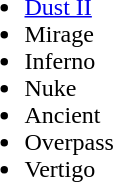<table cellspacing="10">
<tr>
<td width="450px" valign="top"><br><ul><li><a href='#'>Dust II</a></li><li>Mirage</li><li>Inferno</li><li>Nuke</li><li>Ancient</li><li>Overpass</li><li>Vertigo</li></ul></td>
</tr>
</table>
